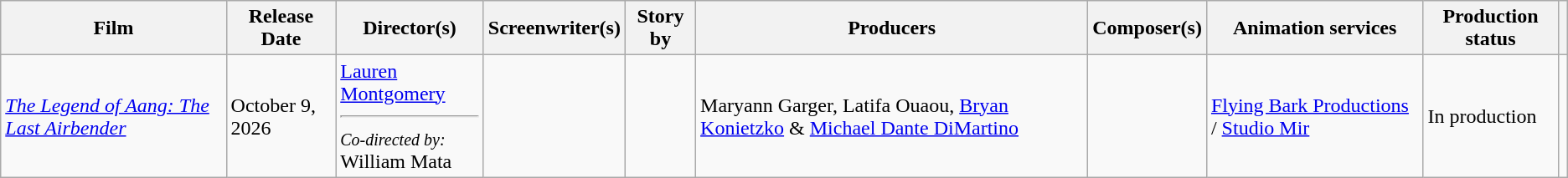<table class="wikitable">
<tr>
<th>Film</th>
<th>Release Date</th>
<th>Director(s)</th>
<th>Screenwriter(s)</th>
<th>Story by</th>
<th>Producers</th>
<th>Composer(s)</th>
<th>Animation services</th>
<th>Production status</th>
<th></th>
</tr>
<tr>
<td><em><a href='#'>The Legend of Aang: The Last Airbender</a></em></td>
<td>October 9, 2026</td>
<td><a href='#'>Lauren Montgomery</a><hr><small><em>Co-directed by:</em></small><br>William Mata</td>
<td></td>
<td></td>
<td>Maryann Garger, Latifa Ouaou, <a href='#'>Bryan Konietzko</a> &  <a href='#'>Michael Dante DiMartino</a></td>
<td></td>
<td><a href='#'>Flying Bark Productions</a> / <a href='#'>Studio Mir</a></td>
<td>In production</td>
<td></td>
</tr>
</table>
